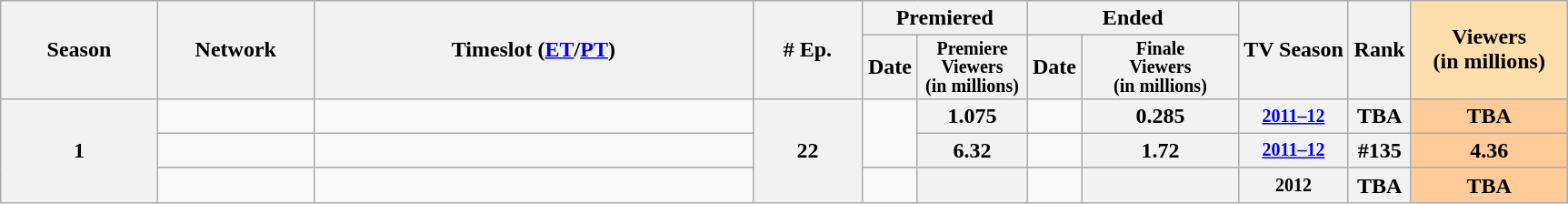<table class="wikitable">
<tr>
<th style="width:10%;" rowspan="2">Season</th>
<th style="width:10%;" rowspan="2">Network</th>
<th style="width:28%;" rowspan="2">Timeslot (<a href='#'>ET</a>/<a href='#'>PT</a>)</th>
<th style="width:7%;" rowspan="2"># Ep.</th>
<th colspan=2>Premiered</th>
<th colspan=2>Ended</th>
<th style="width:7%;" rowspan="2">TV Season</th>
<th rowspan="2">Rank</th>
<th style="width:10%; background:#ffdead;" rowspan="2">Viewers<br>(in millions)</th>
</tr>
<tr>
<th>Date</th>
<th span style="width:7%; font-size:smaller; line-height:100%;">Premiere<br>Viewers<br>(in millions)</th>
<th>Date</th>
<th span style="width:10%; font-size:smaller; line-height:100%;">Finale<br>Viewers<br>(in millions)</th>
</tr>
<tr>
<th rowspan="3">1</th>
<td></td>
<td></td>
<th rowspan="3">22</th>
<td style="font-size:11px;line-height:110%" rowspan="2"></td>
<th>1.075</th>
<td style="font-size:11px;line-height:110%"></td>
<th>0.285</th>
<th style="font-size:smaller"><a href='#'>2011–12</a></th>
<th style="text-align:center">TBA</th>
<th style="background:#fc9;">TBA</th>
</tr>
<tr>
<td></td>
<td></td>
<th>6.32</th>
<td style="font-size:11px;line-height:110%"></td>
<th>1.72</th>
<th style="font-size:smaller"><a href='#'>2011–12</a></th>
<th style="text-align:center">#135</th>
<th style="background:#fc9;">4.36</th>
</tr>
<tr>
<td></td>
<td></td>
<td style="font-size:11px;line-height:110%"></td>
<th></th>
<td style="font-size:11px;line-height:110%"></td>
<th></th>
<th style="font-size:smaller">2012</th>
<th style="text-align:center">TBA</th>
<th style="background:#fc9;">TBA</th>
</tr>
</table>
